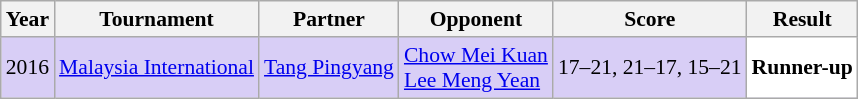<table class="sortable wikitable" style="font-size: 90%;">
<tr>
<th>Year</th>
<th>Tournament</th>
<th>Partner</th>
<th>Opponent</th>
<th>Score</th>
<th>Result</th>
</tr>
<tr style="background:#D8CEF6">
<td align="center">2016</td>
<td align="left"><a href='#'>Malaysia International</a></td>
<td align="left"> <a href='#'>Tang Pingyang</a></td>
<td align="left"> <a href='#'>Chow Mei Kuan</a> <br>  <a href='#'>Lee Meng Yean</a></td>
<td align="left">17–21, 21–17, 15–21</td>
<td style="text-align:left; background:white"> <strong>Runner-up</strong></td>
</tr>
</table>
